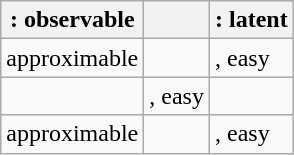<table class="wikitable">
<tr>
<th>: observable</th>
<th></th>
<th>: latent</th>
</tr>
<tr>
<td> approximable</td>
<td></td>
<td>, easy</td>
</tr>
<tr>
<td></td>
<td>, easy</td>
<td></td>
</tr>
<tr>
<td> approximable</td>
<td></td>
<td>, easy</td>
</tr>
</table>
